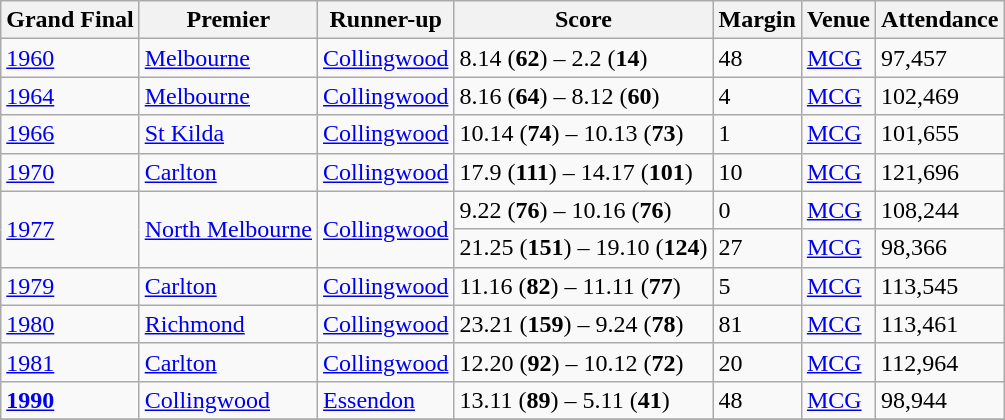<table class="wikitable sortable">
<tr>
<th>Grand Final</th>
<th>Premier</th>
<th>Runner-up</th>
<th>Score</th>
<th>Margin</th>
<th>Venue</th>
<th>Attendance</th>
</tr>
<tr>
<td><a href='#'>1960</a></td>
<td><a href='#'>Melbourne</a></td>
<td><a href='#'>Collingwood</a></td>
<td>8.14 (<strong>62</strong>) – 2.2 (<strong>14</strong>)</td>
<td>48</td>
<td><a href='#'>MCG</a></td>
<td>97,457</td>
</tr>
<tr>
<td><a href='#'>1964</a></td>
<td><a href='#'>Melbourne</a></td>
<td><a href='#'>Collingwood</a></td>
<td>8.16 (<strong>64</strong>) – 8.12 (<strong>60</strong>)</td>
<td>4</td>
<td><a href='#'>MCG</a></td>
<td>102,469</td>
</tr>
<tr>
<td><a href='#'>1966</a></td>
<td><a href='#'>St Kilda</a></td>
<td><a href='#'>Collingwood</a></td>
<td>10.14 (<strong>74</strong>) – 10.13 (<strong>73</strong>)</td>
<td>1</td>
<td><a href='#'>MCG</a></td>
<td>101,655</td>
</tr>
<tr>
<td><a href='#'>1970</a></td>
<td><a href='#'>Carlton</a></td>
<td><a href='#'>Collingwood</a></td>
<td>17.9 (<strong>111</strong>) – 14.17 (<strong>101</strong>)</td>
<td>10</td>
<td><a href='#'>MCG</a></td>
<td>121,696</td>
</tr>
<tr>
<td rowspan=2><a href='#'>1977</a></td>
<td rowspan=2><a href='#'>North Melbourne</a></td>
<td rowspan=2><a href='#'>Collingwood</a></td>
<td>9.22 (<strong>76</strong>) – 10.16 (<strong>76</strong>)</td>
<td>0</td>
<td><a href='#'>MCG</a></td>
<td>108,244</td>
</tr>
<tr>
<td>21.25 (<strong>151</strong>) – 19.10 (<strong>124</strong>)</td>
<td>27</td>
<td><a href='#'>MCG</a></td>
<td>98,366</td>
</tr>
<tr>
<td><a href='#'>1979</a></td>
<td><a href='#'>Carlton</a></td>
<td><a href='#'>Collingwood</a></td>
<td>11.16 (<strong>82</strong>) – 11.11 (<strong>77</strong>)</td>
<td>5</td>
<td><a href='#'>MCG</a></td>
<td>113,545</td>
</tr>
<tr>
<td><a href='#'>1980</a></td>
<td><a href='#'>Richmond</a></td>
<td><a href='#'>Collingwood</a></td>
<td>23.21 (<strong>159</strong>) – 9.24 (<strong>78</strong>)</td>
<td>81</td>
<td><a href='#'>MCG</a></td>
<td>113,461</td>
</tr>
<tr>
<td><a href='#'>1981</a></td>
<td><a href='#'>Carlton</a></td>
<td><a href='#'>Collingwood</a></td>
<td>12.20 (<strong>92</strong>) – 10.12 (<strong>72</strong>)</td>
<td>20</td>
<td><a href='#'>MCG</a></td>
<td>112,964</td>
</tr>
<tr>
<td><strong><a href='#'>1990</a></strong></td>
<td><a href='#'>Collingwood</a></td>
<td><a href='#'>Essendon</a></td>
<td>13.11 (<strong>89</strong>) – 5.11 (<strong>41</strong>)</td>
<td>48</td>
<td><a href='#'>MCG</a></td>
<td>98,944</td>
</tr>
<tr>
</tr>
</table>
